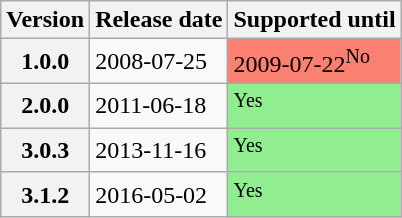<table class="wikitable" border="1">
<tr>
<th scope="col">Version</th>
<th scope="col">Release date</th>
<th scope="col">Supported until</th>
</tr>
<tr>
<th scope="row">1.0.0</th>
<td>2008-07-25</td>
<td style="background:#FA8072">2009-07-22<sup>No</sup></td>
</tr>
<tr>
<th scope="row">2.0.0</th>
<td>2011-06-18</td>
<td style="background:#90EE90"><sup>Yes</sup></td>
</tr>
<tr>
<th scope="row">3.0.3</th>
<td>2013-11-16</td>
<td style="background:#90EE90"><sup>Yes</sup></td>
</tr>
<tr>
<th scope="row">3.1.2</th>
<td>2016-05-02</td>
<td style="background:#90EE90"><sup>Yes</sup></td>
</tr>
</table>
